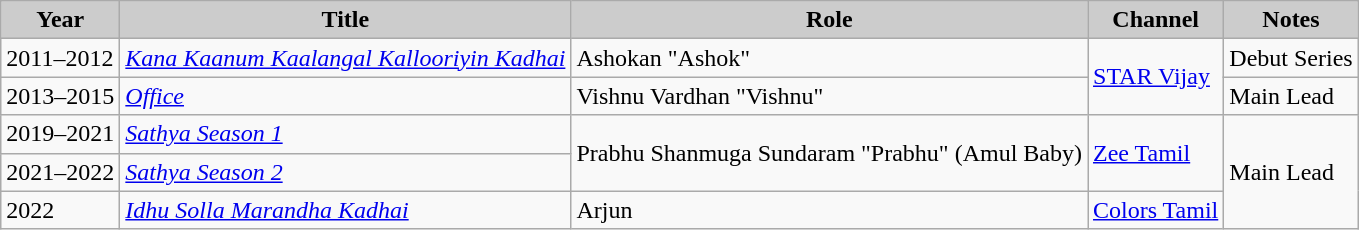<table class="wikitable">
<tr>
<th style="background:#ccc;">Year</th>
<th style="background:#ccc;">Title</th>
<th style="background:#ccc;">Role</th>
<th style="background:#ccc;">Channel</th>
<th style="background:#ccc;">Notes</th>
</tr>
<tr>
<td>2011–2012</td>
<td><em><a href='#'>Kana Kaanum Kaalangal Kallooriyin Kadhai</a></em></td>
<td>Ashokan "Ashok"</td>
<td rowspan="2"><a href='#'>STAR Vijay</a></td>
<td>Debut Series</td>
</tr>
<tr>
<td>2013–2015</td>
<td><em><a href='#'>Office</a></em></td>
<td>Vishnu Vardhan "Vishnu"</td>
<td>Main Lead</td>
</tr>
<tr>
<td>2019–2021</td>
<td><em><a href='#'>Sathya Season 1</a></em></td>
<td rowspan="2">Prabhu Shanmuga Sundaram "Prabhu" (Amul Baby)</td>
<td rowspan="2"><a href='#'>Zee Tamil</a></td>
<td rowspan="3">Main Lead</td>
</tr>
<tr>
<td>2021–2022</td>
<td><em><a href='#'>Sathya Season 2</a></em></td>
</tr>
<tr>
<td>2022</td>
<td><em><a href='#'>Idhu Solla Marandha Kadhai</a></em></td>
<td>Arjun</td>
<td><a href='#'>Colors Tamil</a></td>
</tr>
</table>
